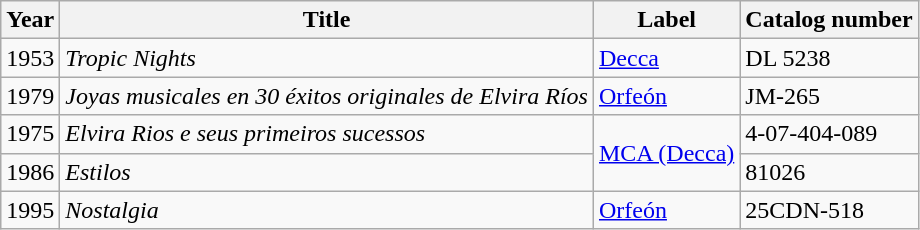<table class="wikitable">
<tr>
<th>Year</th>
<th>Title</th>
<th>Label</th>
<th>Catalog number</th>
</tr>
<tr>
<td>1953</td>
<td><em>Tropic Nights</em></td>
<td><a href='#'>Decca</a></td>
<td>DL 5238</td>
</tr>
<tr>
<td>1979</td>
<td><em>Joyas musicales en 30 éxitos originales de Elvira Ríos</em></td>
<td><a href='#'>Orfeón</a></td>
<td>JM-265</td>
</tr>
<tr>
<td>1975</td>
<td><em>Elvira Rios e seus primeiros sucessos</em></td>
<td rowspan="2"><a href='#'>MCA (Decca)</a></td>
<td>4-07-404-089</td>
</tr>
<tr>
<td>1986</td>
<td><em>Estilos</em></td>
<td>81026</td>
</tr>
<tr>
<td>1995</td>
<td><em>Nostalgia</em></td>
<td><a href='#'>Orfeón</a></td>
<td>25CDN-518</td>
</tr>
</table>
